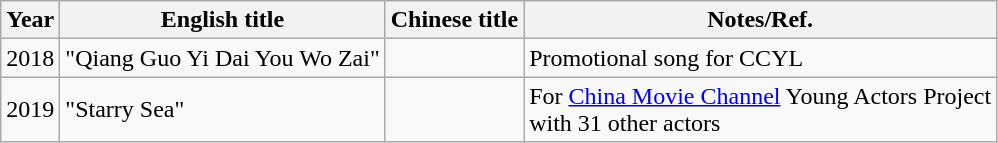<table class="wikitable">
<tr>
<th>Year</th>
<th>English title</th>
<th>Chinese title</th>
<th>Notes/Ref.</th>
</tr>
<tr>
<td>2018</td>
<td>"Qiang Guo Yi Dai You Wo Zai"</td>
<td></td>
<td>Promotional song for CCYL</td>
</tr>
<tr>
<td>2019</td>
<td>"Starry Sea"</td>
<td></td>
<td>For <a href='#'>China Movie Channel</a> Young Actors Project<br>with 31 other actors</td>
</tr>
</table>
